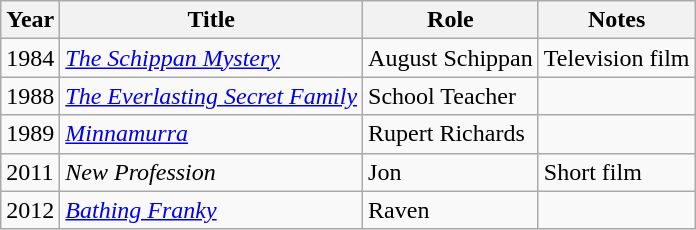<table class="wikitable sortable">
<tr>
<th>Year</th>
<th>Title</th>
<th>Role</th>
<th>Notes</th>
</tr>
<tr>
<td>1984</td>
<td><em><a href='#'>The Schippan Mystery</a></em></td>
<td>August Schippan</td>
<td>Television film</td>
</tr>
<tr>
<td>1988</td>
<td><em><a href='#'>The Everlasting Secret Family</a></em></td>
<td>School Teacher</td>
<td></td>
</tr>
<tr>
<td>1989</td>
<td><em><a href='#'>Minnamurra</a></em></td>
<td>Rupert Richards</td>
<td></td>
</tr>
<tr>
<td>2011</td>
<td><em>New Profession</em></td>
<td>Jon</td>
<td>Short film</td>
</tr>
<tr>
<td>2012</td>
<td><em><a href='#'>Bathing Franky</a></em></td>
<td>Raven</td>
<td></td>
</tr>
</table>
